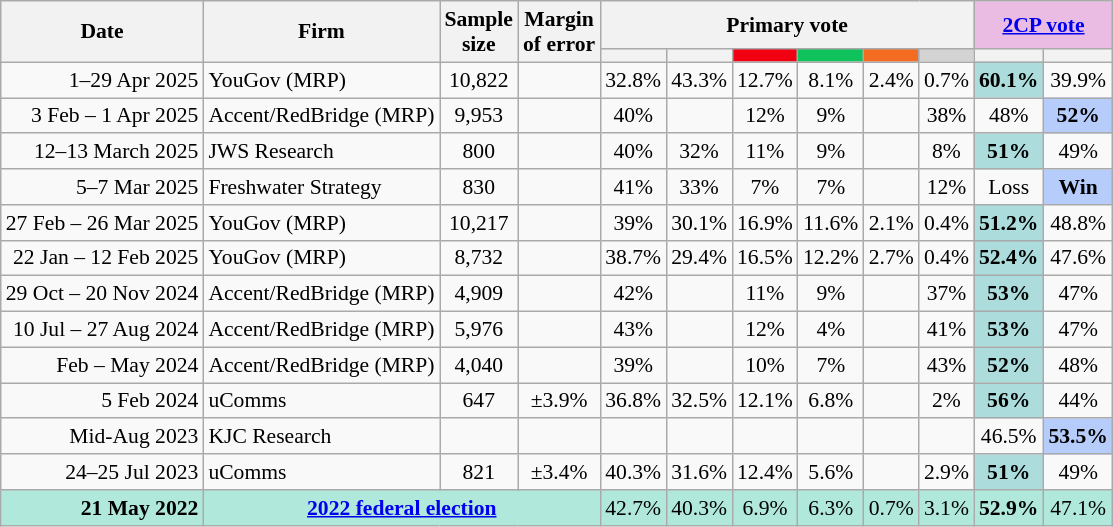<table class="nowrap wikitable tpl-blanktable" style=text-align:center;font-size:90%>
<tr>
<th rowspan=2>Date</th>
<th rowspan=2>Firm</th>
<th rowspan=2>Sample<br>size</th>
<th rowspan=2>Margin<br>of error</th>
<th colspan=6>Primary vote</th>
<th colspan=2 class=unsortable style=background:#ebbce3><a href='#'>2CP vote</a></th>
</tr>
<tr>
<th class="unsortable" style=background:></th>
<th class="unsortable" style=background:></th>
<th class="unsortable" style="background:#F00011"></th>
<th style=background:#10C25B></th>
<th style=background:#f36c21></th>
<th style=background:lightgray></th>
<th class="unsortable" style=background:></th>
<th class="unsortable" style=background:></th>
</tr>
<tr>
<td align=right>1–29 Apr 2025</td>
<td align=left>YouGov (MRP)</td>
<td>10,822</td>
<td></td>
<td>32.8%</td>
<td>43.3%</td>
<td>12.7%</td>
<td>8.1%</td>
<td>2.4%</td>
<td>0.7%</td>
<th style=background:#ACDCDC>60.1%</th>
<td>39.9%</td>
</tr>
<tr>
<td align=right>3 Feb – 1 Apr 2025</td>
<td align=left>Accent/RedBridge (MRP)</td>
<td>9,953</td>
<td></td>
<td>40%</td>
<td></td>
<td>12%</td>
<td>9%</td>
<td></td>
<td>38%</td>
<td>48%</td>
<th style="background:#B6CDFB">52%</th>
</tr>
<tr>
<td align=right>12–13 March 2025</td>
<td align=left>JWS Research</td>
<td>800</td>
<td></td>
<td>40%</td>
<td>32%</td>
<td>11%</td>
<td>9%</td>
<td></td>
<td>8%</td>
<th style="background:#ACDCDC">51%</th>
<td>49%</td>
</tr>
<tr>
<td align=right>5–7 Mar 2025</td>
<td align=left>Freshwater Strategy</td>
<td>830</td>
<td></td>
<td>41%</td>
<td>33%</td>
<td>7%</td>
<td>7%</td>
<td></td>
<td>12%</td>
<td>Loss</td>
<th style="background:#B6CDFB">Win</th>
</tr>
<tr>
<td align=right>27 Feb – 26 Mar 2025</td>
<td align=left>YouGov (MRP)</td>
<td>10,217</td>
<td></td>
<td>39%</td>
<td>30.1%</td>
<td>16.9%</td>
<td>11.6%</td>
<td>2.1%</td>
<td>0.4%</td>
<th style="background:#ACDCDC">51.2%</th>
<td>48.8%</td>
</tr>
<tr>
<td align=right>22 Jan – 12 Feb 2025</td>
<td align=left>YouGov (MRP)</td>
<td>8,732</td>
<td></td>
<td>38.7%</td>
<td>29.4%</td>
<td>16.5%</td>
<td>12.2%</td>
<td>2.7%</td>
<td>0.4%</td>
<th style="background:#ACDCDC">52.4%</th>
<td>47.6%</td>
</tr>
<tr>
<td align=right>29 Oct – 20 Nov 2024</td>
<td align=left>Accent/RedBridge (MRP)</td>
<td>4,909</td>
<td></td>
<td>42%</td>
<td></td>
<td>11%</td>
<td>9%</td>
<td></td>
<td>37%</td>
<th style="background:#ACDCDC">53%</th>
<td>47%</td>
</tr>
<tr>
<td align=right>10 Jul – 27 Aug 2024</td>
<td align=left>Accent/RedBridge (MRP)</td>
<td>5,976</td>
<td></td>
<td>43%</td>
<td></td>
<td>12%</td>
<td>4%</td>
<td></td>
<td>41%</td>
<th style="background:#ACDCDC"><strong>53%</strong></th>
<td>47%</td>
</tr>
<tr>
<td align=right>Feb – May 2024</td>
<td align=left>Accent/RedBridge (MRP)</td>
<td>4,040</td>
<td></td>
<td>39%</td>
<td></td>
<td>10%</td>
<td>7%</td>
<td></td>
<td>43%</td>
<th style="background:#ACDCDC">52%</th>
<td>48%</td>
</tr>
<tr>
<td align=right>5 Feb 2024</td>
<td align=left>uComms</td>
<td>647</td>
<td>±3.9%</td>
<td>36.8%</td>
<td>32.5%</td>
<td>12.1%</td>
<td>6.8%</td>
<td></td>
<td>2%</td>
<th style="background:#ACDCDC">56%</th>
<td>44%</td>
</tr>
<tr>
<td align=right>Mid-Aug 2023</td>
<td align=left>KJC Research</td>
<td></td>
<td></td>
<td></td>
<td></td>
<td></td>
<td></td>
<td></td>
<td></td>
<td>46.5%</td>
<th style="background:#B6CDFB">53.5%</th>
</tr>
<tr>
<td align=right>24–25 Jul 2023</td>
<td align=left>uComms</td>
<td>821</td>
<td>±3.4%</td>
<td>40.3%</td>
<td>31.6%</td>
<td>12.4%</td>
<td>5.6%</td>
<td></td>
<td>2.9%</td>
<th style="background:#ACDCDC">51%</th>
<td>49%</td>
</tr>
<tr style="background:#b0e9db">
<td style="text-align:right" data-sort-value="21-May-2022"><strong>21 May 2022</strong></td>
<td colspan="3" style="text-align:center"><strong><a href='#'>2022 federal election</a></strong></td>
<td>42.7%</td>
<td>40.3%</td>
<td>6.9%</td>
<td>6.3%</td>
<td>0.7%</td>
<td>3.1%</td>
<td><strong>52.9%</strong></td>
<td>47.1%</td>
</tr>
</table>
